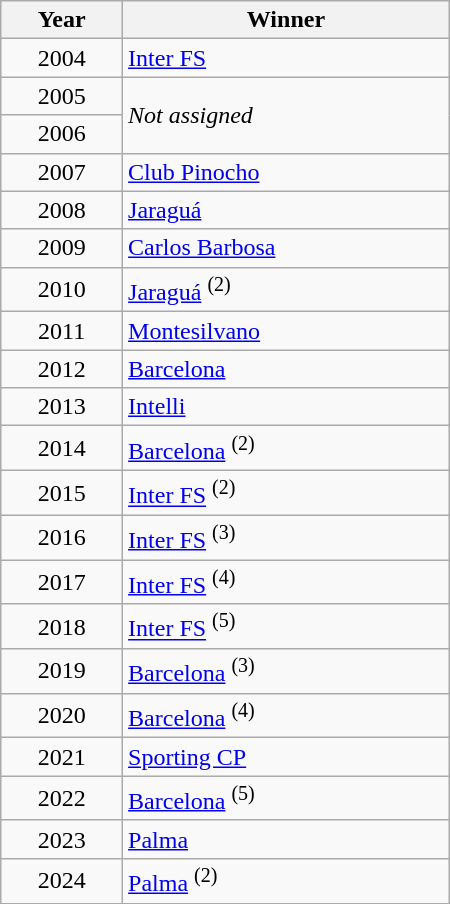<table class="wikitable" style="width:300px;">
<tr>
<th>Year</th>
<th>Winner</th>
</tr>
<tr>
<td align=center>2004</td>
<td> <a href='#'>Inter FS</a></td>
</tr>
<tr>
<td align=center>2005</td>
<td rowspan="2"><em>Not assigned</em></td>
</tr>
<tr>
<td align=center>2006</td>
</tr>
<tr>
<td align=center>2007</td>
<td> <a href='#'>Club Pinocho</a></td>
</tr>
<tr>
<td align=center>2008</td>
<td> <a href='#'>Jaraguá</a></td>
</tr>
<tr>
<td align=center>2009</td>
<td> <a href='#'>Carlos Barbosa</a></td>
</tr>
<tr>
<td align=center>2010</td>
<td> <a href='#'>Jaraguá</a> <sup>(2)</sup></td>
</tr>
<tr>
<td align=center>2011</td>
<td> <a href='#'>Montesilvano</a></td>
</tr>
<tr>
<td align=center>2012</td>
<td> <a href='#'>Barcelona</a></td>
</tr>
<tr>
<td align=center>2013</td>
<td> <a href='#'>Intelli</a></td>
</tr>
<tr>
<td align=center>2014</td>
<td> <a href='#'>Barcelona</a> <sup>(2)</sup></td>
</tr>
<tr>
<td align=center>2015</td>
<td> <a href='#'>Inter FS</a> <sup>(2)</sup></td>
</tr>
<tr>
<td align=center>2016</td>
<td> <a href='#'>Inter FS</a> <sup>(3)</sup></td>
</tr>
<tr>
<td align=center>2017</td>
<td> <a href='#'>Inter FS</a> <sup>(4)</sup></td>
</tr>
<tr>
<td align=center>2018</td>
<td> <a href='#'>Inter FS</a> <sup>(5)</sup></td>
</tr>
<tr>
<td align=center>2019</td>
<td> <a href='#'>Barcelona</a> <sup>(3)</sup></td>
</tr>
<tr>
<td align=center>2020</td>
<td> <a href='#'>Barcelona</a> <sup>(4)</sup></td>
</tr>
<tr>
<td align=center>2021</td>
<td> <a href='#'>Sporting CP</a></td>
</tr>
<tr>
<td align=center>2022</td>
<td> <a href='#'>Barcelona</a> <sup>(5)</sup></td>
</tr>
<tr>
<td align=center>2023</td>
<td> <a href='#'>Palma</a></td>
</tr>
<tr>
<td align=center>2024</td>
<td> <a href='#'>Palma</a> <sup>(2)</sup></td>
</tr>
<tr>
</tr>
</table>
